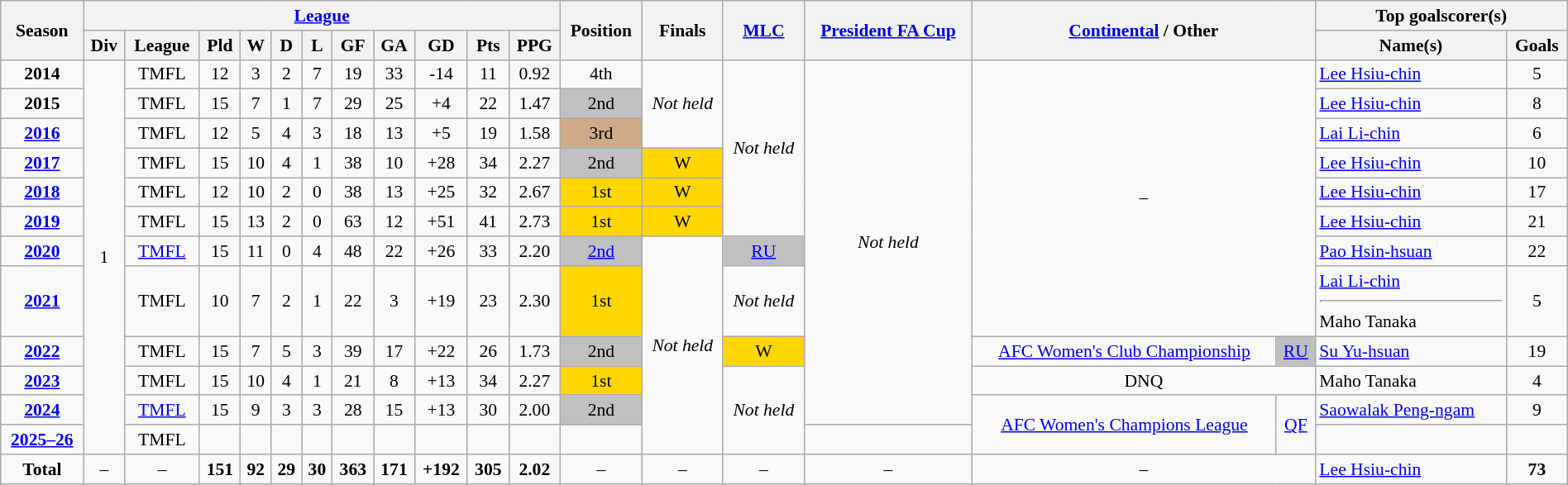<table class="wikitable"  style="width:100%; font-size:90%; text-align:center;">
<tr style="background:#f0f6ff;">
<th rowspan="2">Season</th>
<th colspan="11"><a href='#'>League</a></th>
<th rowspan="2">Position</th>
<th rowspan="2">Finals</th>
<th rowspan="2"><a href='#'>MLC</a></th>
<th rowspan="2"><a href='#'>President FA Cup</a></th>
<th rowspan="2" colspan="2"><a href='#'>Continental</a> / Other</th>
<th colspan="2">Top goalscorer(s)</th>
</tr>
<tr>
<th>Div</th>
<th>League</th>
<th>Pld</th>
<th>W</th>
<th>D</th>
<th>L</th>
<th>GF</th>
<th>GA</th>
<th>GD</th>
<th>Pts</th>
<th>PPG</th>
<th>Name(s)</th>
<th>Goals</th>
</tr>
<tr>
<td><strong>2014</strong></td>
<td rowspan=12>1</td>
<td>TMFL</td>
<td>12</td>
<td>3</td>
<td>2</td>
<td>7</td>
<td>19</td>
<td>33</td>
<td>-14</td>
<td>11</td>
<td>0.92</td>
<td>4th</td>
<td rowspan=3><em>Not held</em></td>
<td rowspan=6><em>Not held</em></td>
<td rowspan=11><em>Not held</em></td>
<td rowspan=8 colspan=2>–</td>
<td align="left"> <a href='#'>Lee Hsiu-chin</a></td>
<td>5</td>
</tr>
<tr>
<td><strong>2015</strong></td>
<td>TMFL</td>
<td>15</td>
<td>7</td>
<td>1</td>
<td>7</td>
<td>29</td>
<td>25</td>
<td>+4</td>
<td>22</td>
<td>1.47</td>
<td style="background:silver;">2nd</td>
<td align="left"> <a href='#'>Lee Hsiu-chin</a></td>
<td>8</td>
</tr>
<tr>
<td><strong><a href='#'>2016</a></strong></td>
<td>TMFL</td>
<td>12</td>
<td>5</td>
<td>4</td>
<td>3</td>
<td>18</td>
<td>13</td>
<td>+5</td>
<td>19</td>
<td>1.58</td>
<td style="background:#cfaa88;">3rd</td>
<td align="left"> <a href='#'>Lai Li-chin</a></td>
<td>6</td>
</tr>
<tr>
<td><strong><a href='#'>2017</a></strong></td>
<td>TMFL</td>
<td>15</td>
<td>10</td>
<td>4</td>
<td>1</td>
<td>38</td>
<td>10</td>
<td>+28</td>
<td>34</td>
<td>2.27</td>
<td style="background:silver;">2nd</td>
<td style="background:gold;">W</td>
<td align="left"> <a href='#'>Lee Hsiu-chin</a></td>
<td>10</td>
</tr>
<tr>
<td><strong><a href='#'>2018</a></strong></td>
<td>TMFL</td>
<td>12</td>
<td>10</td>
<td>2</td>
<td>0</td>
<td>38</td>
<td>13</td>
<td>+25</td>
<td>32</td>
<td>2.67</td>
<td style="background:gold;">1st</td>
<td style="background:gold;">W</td>
<td align="left"> <a href='#'>Lee Hsiu-chin</a></td>
<td>17</td>
</tr>
<tr>
<td><strong><a href='#'>2019</a></strong></td>
<td>TMFL</td>
<td>15</td>
<td>13</td>
<td>2</td>
<td>0</td>
<td>63</td>
<td>12</td>
<td>+51</td>
<td>41</td>
<td>2.73</td>
<td style="background:gold;">1st</td>
<td style="background:gold;">W</td>
<td align="left"> <a href='#'>Lee Hsiu-chin</a></td>
<td>21</td>
</tr>
<tr>
<td><strong><a href='#'>2020</a></strong></td>
<td><a href='#'>TMFL</a></td>
<td>15</td>
<td>11</td>
<td>0</td>
<td>4</td>
<td>48</td>
<td>22</td>
<td>+26</td>
<td>33</td>
<td>2.20</td>
<td style="background:silver;"><a href='#'>2nd</a></td>
<td rowspan=6><em>Not held</em></td>
<td style="background:silver;"><a href='#'>RU</a></td>
<td align="left"> <a href='#'>Pao Hsin-hsuan</a></td>
<td>22</td>
</tr>
<tr>
<td><strong><a href='#'>2021</a></strong></td>
<td>TMFL</td>
<td>10</td>
<td>7</td>
<td>2</td>
<td>1</td>
<td>22</td>
<td>3</td>
<td>+19</td>
<td>23</td>
<td>2.30</td>
<td style="background:gold;">1st</td>
<td><em>Not held</em></td>
<td align="left"> <a href='#'>Lai Li-chin</a><hr> Maho Tanaka</td>
<td>5</td>
</tr>
<tr>
<td><strong><a href='#'>2022</a></strong></td>
<td>TMFL</td>
<td>15</td>
<td>7</td>
<td>5</td>
<td>3</td>
<td>39</td>
<td>17</td>
<td>+22</td>
<td>26</td>
<td>1.73</td>
<td style="background:silver;">2nd</td>
<td style="background:gold;">W</td>
<td><a href='#'>AFC Women's Club Championship</a></td>
<td style="background:silver;"><a href='#'>RU</a></td>
<td align="left"> <a href='#'>Su Yu-hsuan</a></td>
<td>19</td>
</tr>
<tr>
<td><strong><a href='#'>2023</a></strong></td>
<td>TMFL</td>
<td>15</td>
<td>10</td>
<td>4</td>
<td>1</td>
<td>21</td>
<td>8</td>
<td>+13</td>
<td>34</td>
<td>2.27</td>
<td style="background:gold;">1st</td>
<td rowspan=3><em>Not held</em></td>
<td colspan=2>DNQ</td>
<td align="left"> Maho Tanaka</td>
<td>4</td>
</tr>
<tr>
<td><strong><a href='#'>2024</a></strong></td>
<td><a href='#'>TMFL</a></td>
<td>15</td>
<td>9</td>
<td>3</td>
<td>3</td>
<td>28</td>
<td>15</td>
<td>+13</td>
<td>30</td>
<td>2.00</td>
<td style="background:silver;">2nd</td>
<td rowspan=2><a href='#'>AFC Women's Champions League</a></td>
<td rowspan=2><a href='#'>QF</a></td>
<td align="left"> <a href='#'>Saowalak Peng-ngam</a></td>
<td>9</td>
</tr>
<tr>
<td><strong><a href='#'>2025–26</a></strong></td>
<td>TMFL</td>
<td></td>
<td></td>
<td></td>
<td></td>
<td></td>
<td></td>
<td></td>
<td></td>
<td></td>
<td align="left"></td>
<td></td>
<td></td>
</tr>
<tr>
<td><strong>Total</strong></td>
<td>–</td>
<td>–</td>
<td><strong>151</strong> </td>
<td><strong>92</strong> </td>
<td><strong>29</strong> </td>
<td><strong>30</strong> </td>
<td><strong>363</strong> </td>
<td><strong>171</strong> </td>
<td><strong>+192</strong> </td>
<td><strong>305</strong> </td>
<td><strong>2.02</strong> </td>
<td>–</td>
<td>–</td>
<td>–</td>
<td>–</td>
<td colspan="2">–</td>
<td align="left"> <a href='#'>Lee Hsiu-chin</a> </td>
<td><strong>73</strong> </td>
</tr>
</table>
